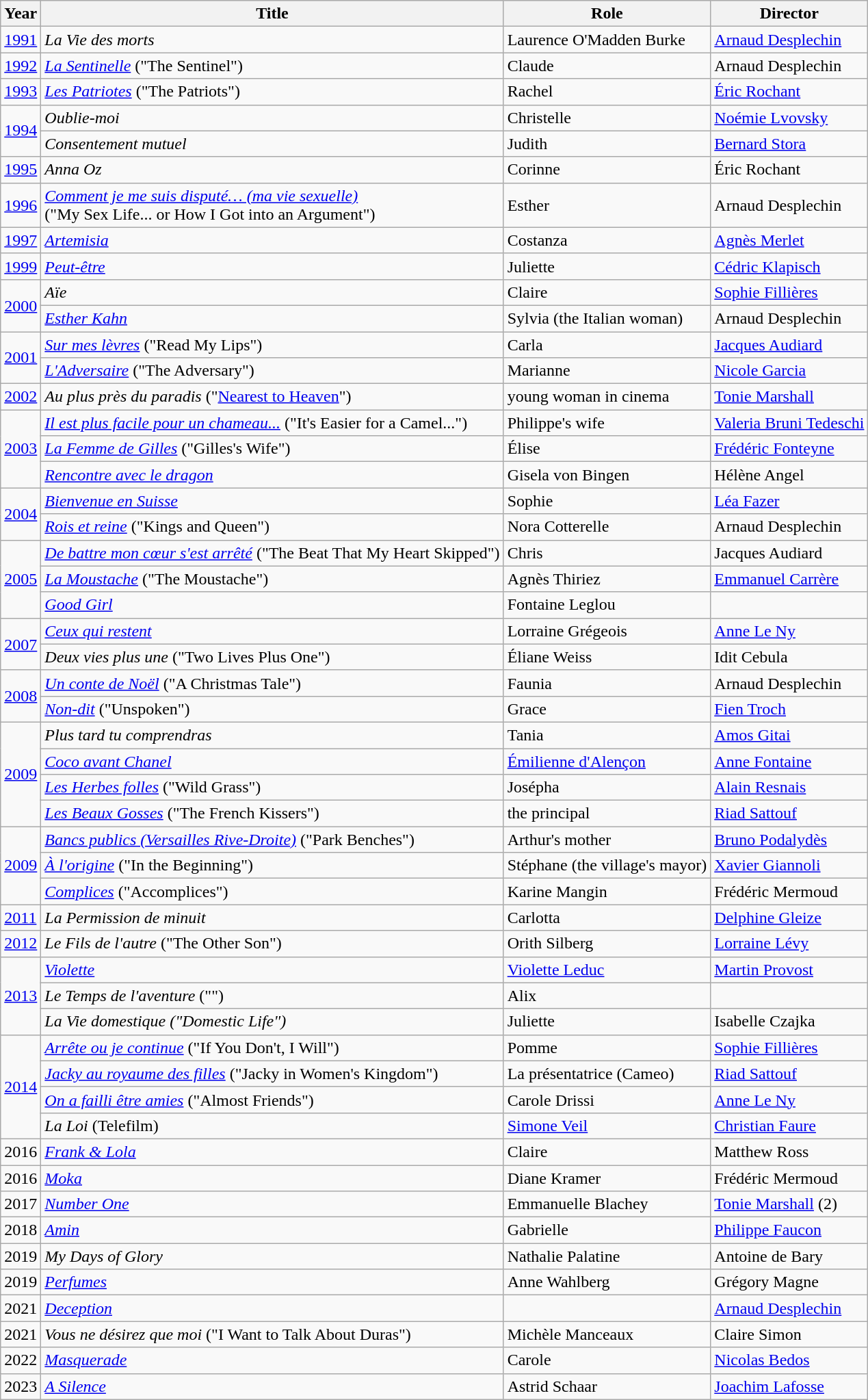<table class="wikitable sortable">
<tr>
<th>Year</th>
<th>Title</th>
<th>Role</th>
<th>Director</th>
</tr>
<tr>
<td><a href='#'>1991</a></td>
<td><em>La Vie des morts</em></td>
<td>Laurence O'Madden Burke</td>
<td><a href='#'>Arnaud Desplechin</a></td>
</tr>
<tr>
<td><a href='#'>1992</a></td>
<td><em><a href='#'>La Sentinelle</a></em> ("The Sentinel")</td>
<td>Claude</td>
<td>Arnaud Desplechin</td>
</tr>
<tr>
<td><a href='#'>1993</a></td>
<td><em><a href='#'>Les Patriotes</a></em> ("The Patriots")</td>
<td>Rachel</td>
<td><a href='#'>Éric Rochant</a></td>
</tr>
<tr>
<td rowspan=2><a href='#'>1994</a></td>
<td><em>Oublie-moi</em></td>
<td>Christelle</td>
<td><a href='#'>Noémie Lvovsky</a></td>
</tr>
<tr>
<td><em>Consentement mutuel</em></td>
<td>Judith</td>
<td><a href='#'>Bernard Stora</a></td>
</tr>
<tr>
<td><a href='#'>1995</a></td>
<td><em>Anna Oz</em></td>
<td>Corinne</td>
<td>Éric Rochant</td>
</tr>
<tr>
<td><a href='#'>1996</a></td>
<td><em><a href='#'>Comment je me suis disputé… (ma vie sexuelle)</a></em><br>("My Sex Life... or How I Got into an Argument")</td>
<td>Esther</td>
<td>Arnaud Desplechin</td>
</tr>
<tr>
<td><a href='#'>1997</a></td>
<td><em><a href='#'>Artemisia</a></em></td>
<td>Costanza</td>
<td><a href='#'>Agnès Merlet</a></td>
</tr>
<tr>
<td><a href='#'>1999</a></td>
<td><em><a href='#'>Peut-être</a></em></td>
<td>Juliette</td>
<td><a href='#'>Cédric Klapisch</a></td>
</tr>
<tr>
<td rowspan=2><a href='#'>2000</a></td>
<td><em>Aïe</em></td>
<td>Claire</td>
<td><a href='#'>Sophie Fillières</a></td>
</tr>
<tr>
<td><em><a href='#'>Esther Kahn</a></em></td>
<td>Sylvia (the Italian woman)</td>
<td>Arnaud Desplechin</td>
</tr>
<tr>
<td rowspan=2><a href='#'>2001</a></td>
<td><em><a href='#'>Sur mes lèvres</a></em> ("Read My Lips")</td>
<td>Carla</td>
<td><a href='#'>Jacques Audiard</a></td>
</tr>
<tr>
<td><em><a href='#'>L'Adversaire</a></em> ("The Adversary")</td>
<td>Marianne</td>
<td><a href='#'>Nicole Garcia</a></td>
</tr>
<tr>
<td><a href='#'>2002</a></td>
<td><em>Au plus près du paradis</em>  ("<a href='#'>Nearest to Heaven</a>")</td>
<td>young woman in cinema</td>
<td><a href='#'>Tonie Marshall</a></td>
</tr>
<tr>
<td rowspan=3><a href='#'>2003</a></td>
<td><em><a href='#'>Il est plus facile pour un chameau...</a></em> ("It's Easier for a Camel...")</td>
<td>Philippe's wife</td>
<td><a href='#'>Valeria Bruni Tedeschi</a></td>
</tr>
<tr>
<td><em><a href='#'>La Femme de Gilles</a></em> ("Gilles's Wife")</td>
<td>Élise</td>
<td><a href='#'>Frédéric Fonteyne</a></td>
</tr>
<tr>
<td><em><a href='#'>Rencontre avec le dragon</a></em></td>
<td>Gisela von Bingen</td>
<td>Hélène Angel</td>
</tr>
<tr>
<td rowspan=2><a href='#'>2004</a></td>
<td><em><a href='#'>Bienvenue en Suisse</a></em></td>
<td>Sophie</td>
<td><a href='#'>Léa Fazer</a></td>
</tr>
<tr>
<td><em><a href='#'>Rois et reine</a></em> ("Kings and Queen")</td>
<td>Nora Cotterelle</td>
<td>Arnaud Desplechin</td>
</tr>
<tr>
<td rowspan=3><a href='#'>2005</a></td>
<td><em><a href='#'>De battre mon cœur s'est arrêté</a></em> ("The Beat That My Heart Skipped")</td>
<td>Chris</td>
<td>Jacques Audiard</td>
</tr>
<tr>
<td><em><a href='#'>La Moustache</a></em> ("The Moustache")</td>
<td>Agnès Thiriez</td>
<td><a href='#'>Emmanuel Carrère</a></td>
</tr>
<tr>
<td><em><a href='#'>Good Girl</a></em></td>
<td>Fontaine Leglou</td>
<td></td>
</tr>
<tr>
<td rowspan=2><a href='#'>2007</a></td>
<td><em><a href='#'>Ceux qui restent</a></em></td>
<td>Lorraine Grégeois</td>
<td><a href='#'>Anne Le Ny</a></td>
</tr>
<tr>
<td><em>Deux vies plus une</em> ("Two Lives Plus One")</td>
<td>Éliane Weiss</td>
<td>Idit Cebula</td>
</tr>
<tr>
<td rowspan=2><a href='#'>2008</a></td>
<td><em><a href='#'>Un conte de Noël</a></em> ("A Christmas Tale")</td>
<td>Faunia</td>
<td>Arnaud Desplechin</td>
</tr>
<tr>
<td><em><a href='#'>Non-dit</a></em> ("Unspoken")</td>
<td>Grace</td>
<td><a href='#'>Fien Troch</a></td>
</tr>
<tr>
<td rowspan=4><a href='#'>2009</a></td>
<td><em>Plus tard tu comprendras</em></td>
<td>Tania</td>
<td><a href='#'>Amos Gitai</a></td>
</tr>
<tr>
<td><em><a href='#'>Coco avant Chanel</a></em></td>
<td><a href='#'>Émilienne d'Alençon</a></td>
<td><a href='#'>Anne Fontaine</a></td>
</tr>
<tr>
<td><em><a href='#'>Les Herbes folles</a></em> ("Wild Grass")</td>
<td>Josépha</td>
<td><a href='#'>Alain Resnais</a></td>
</tr>
<tr>
<td><em><a href='#'>Les Beaux Gosses</a></em> ("The French Kissers")</td>
<td>the principal</td>
<td><a href='#'>Riad Sattouf</a></td>
</tr>
<tr>
<td rowspan=3><a href='#'>2009</a></td>
<td><em><a href='#'>Bancs publics (Versailles Rive-Droite)</a></em> ("Park Benches")</td>
<td>Arthur's mother</td>
<td><a href='#'>Bruno Podalydès</a></td>
</tr>
<tr>
<td><em><a href='#'>À l'origine</a></em> ("In the Beginning")</td>
<td>Stéphane (the village's mayor)</td>
<td><a href='#'>Xavier Giannoli</a></td>
</tr>
<tr>
<td><em><a href='#'>Complices</a></em> ("Accomplices")</td>
<td>Karine Mangin</td>
<td>Frédéric Mermoud</td>
</tr>
<tr>
<td><a href='#'>2011</a></td>
<td><em>La Permission de minuit</em></td>
<td>Carlotta</td>
<td><a href='#'>Delphine Gleize</a></td>
</tr>
<tr>
<td><a href='#'>2012</a></td>
<td><em>Le Fils de l'autre</em> ("The Other Son")</td>
<td>Orith Silberg</td>
<td><a href='#'>Lorraine Lévy</a></td>
</tr>
<tr>
<td rowspan="3"><a href='#'>2013</a></td>
<td><em><a href='#'>Violette</a></em></td>
<td><a href='#'>Violette Leduc</a></td>
<td><a href='#'>Martin Provost</a></td>
</tr>
<tr>
<td><em>Le Temps de l'aventure</em> ("")</td>
<td>Alix</td>
<td></td>
</tr>
<tr>
<td><em>La Vie domestique ("Domestic Life")</em></td>
<td>Juliette</td>
<td>Isabelle Czajka</td>
</tr>
<tr>
<td rowspan=4><a href='#'>2014</a></td>
<td><em><a href='#'>Arrête ou je continue</a></em> ("If You Don't, I Will")</td>
<td>Pomme</td>
<td><a href='#'>Sophie Fillières</a></td>
</tr>
<tr>
<td><em><a href='#'>Jacky au royaume des filles</a></em> ("Jacky in Women's Kingdom")</td>
<td>La présentatrice (Cameo)</td>
<td><a href='#'>Riad Sattouf</a></td>
</tr>
<tr>
<td><em><a href='#'>On a failli être amies</a></em> ("Almost Friends")</td>
<td>Carole Drissi</td>
<td><a href='#'>Anne Le Ny</a></td>
</tr>
<tr>
<td><em>La Loi</em> (Telefilm)</td>
<td><a href='#'>Simone Veil</a></td>
<td><a href='#'>Christian Faure</a></td>
</tr>
<tr>
<td>2016</td>
<td><em><a href='#'>Frank & Lola</a></em></td>
<td>Claire</td>
<td>Matthew Ross</td>
</tr>
<tr>
<td>2016</td>
<td><em><a href='#'>Moka</a></em></td>
<td>Diane Kramer</td>
<td>Frédéric Mermoud</td>
</tr>
<tr>
<td>2017</td>
<td><em><a href='#'>Number One</a></em></td>
<td>Emmanuelle Blachey</td>
<td><a href='#'>Tonie Marshall</a> (2)</td>
</tr>
<tr>
<td>2018</td>
<td><em><a href='#'>Amin</a></em></td>
<td>Gabrielle</td>
<td><a href='#'>Philippe Faucon</a></td>
</tr>
<tr>
<td>2019</td>
<td><em>My Days of Glory</em></td>
<td>Nathalie Palatine</td>
<td>Antoine de Bary</td>
</tr>
<tr>
<td>2019</td>
<td><em><a href='#'>Perfumes</a></em></td>
<td>Anne Wahlberg</td>
<td>Grégory Magne</td>
</tr>
<tr>
<td>2021</td>
<td><em><a href='#'>Deception</a></em></td>
<td></td>
<td><a href='#'>Arnaud Desplechin</a></td>
</tr>
<tr>
<td>2021</td>
<td><em>Vous ne désirez que moi</em> ("I Want to Talk About Duras")</td>
<td>Michèle Manceaux</td>
<td>Claire Simon</td>
</tr>
<tr>
<td>2022</td>
<td><em><a href='#'>Masquerade</a></em></td>
<td>Carole</td>
<td><a href='#'>Nicolas Bedos</a></td>
</tr>
<tr>
<td>2023</td>
<td><em><a href='#'>A Silence</a></em></td>
<td>Astrid Schaar</td>
<td><a href='#'>Joachim Lafosse</a></td>
</tr>
</table>
